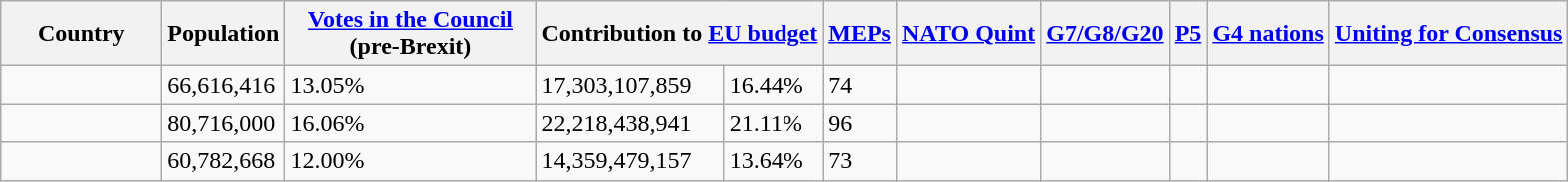<table class="wikitable sortable">
<tr>
<th width="100px">Country</th>
<th>Population</th>
<th width="160px"><a href='#'>Votes in the Council</a> (pre-Brexit)</th>
<th colspan=2>Contribution to <a href='#'>EU budget</a></th>
<th><a href='#'>MEPs</a></th>
<th><a href='#'>NATO Quint</a></th>
<th><a href='#'>G7/G8/G20</a></th>
<th><a href='#'>P5</a></th>
<th><a href='#'>G4 nations</a></th>
<th><a href='#'>Uniting for Consensus</a></th>
</tr>
<tr>
<td></td>
<td>66,616,416</td>
<td>13.05%</td>
<td>17,303,107,859</td>
<td>16.44%</td>
<td>74</td>
<td></td>
<td></td>
<td></td>
<td></td>
<td></td>
</tr>
<tr>
<td></td>
<td>80,716,000</td>
<td>16.06%</td>
<td>22,218,438,941</td>
<td>21.11%</td>
<td>96</td>
<td></td>
<td></td>
<td></td>
<td></td>
<td></td>
</tr>
<tr>
<td></td>
<td>60,782,668</td>
<td>12.00%</td>
<td>14,359,479,157</td>
<td>13.64%</td>
<td>73</td>
<td></td>
<td></td>
<td></td>
<td></td>
<td></td>
</tr>
</table>
